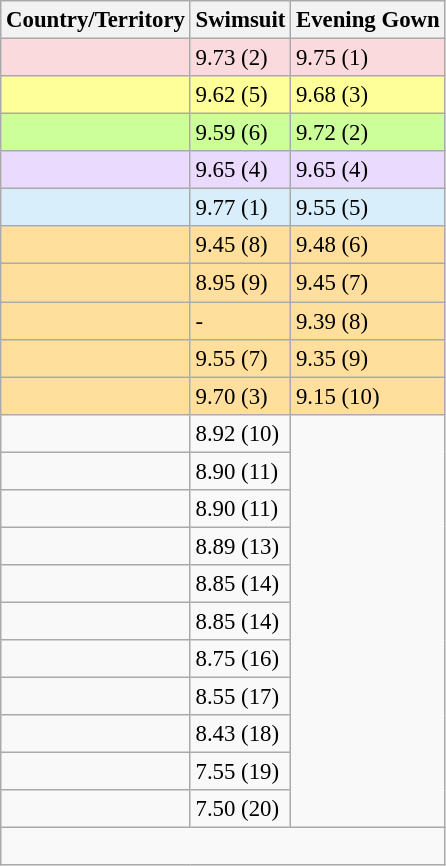<table class="wikitable sortable" style="font-size:95%;">
<tr>
<th>Country/Territory</th>
<th>Swimsuit</th>
<th>Evening Gown</th>
</tr>
<tr style="background-color:#FADADD;: bold">
<td></td>
<td>9.73 (2)</td>
<td>9.75 (1)</td>
</tr>
<tr style="background-color:#ffff99;: bold">
<td></td>
<td>9.62 (5)</td>
<td>9.68 (3)</td>
</tr>
<tr style="background-color:#ccff99;: bold">
<td></td>
<td>9.59 (6)</td>
<td>9.72 (2)</td>
</tr>
<tr style="background-color:#eadafd;: bold">
<td></td>
<td>9.65 (4)</td>
<td>9.65 (4)</td>
</tr>
<tr style="background-color:#d9eefb;: bold">
<td></td>
<td>9.77 (1)</td>
<td>9.55 (5)</td>
</tr>
<tr style="background-color:#ffdf9b;: bold">
<td></td>
<td>9.45 (8)</td>
<td>9.48 (6)</td>
</tr>
<tr style="background-color:#ffdf9b;: bold">
<td></td>
<td>8.95 (9)</td>
<td>9.45 (7)</td>
</tr>
<tr style="background-color:#ffdf9b;: bold">
<td></td>
<td>-</td>
<td>9.39 (8)</td>
</tr>
<tr style="background-color:#ffdf9b;: bold">
<td></td>
<td>9.55 (7)</td>
<td>9.35 (9)</td>
</tr>
<tr style="background-color:#ffdf9b;: bold">
<td></td>
<td>9.70 (3)</td>
<td>9.15 (10)</td>
</tr>
<tr>
<td></td>
<td>8.92 (10)</td>
<td rowspan="11"></td>
</tr>
<tr>
<td></td>
<td>8.90 (11)</td>
</tr>
<tr>
<td></td>
<td>8.90 (11)</td>
</tr>
<tr>
<td></td>
<td>8.89 (13)</td>
</tr>
<tr>
<td></td>
<td>8.85 (14)</td>
</tr>
<tr>
<td></td>
<td>8.85 (14)</td>
</tr>
<tr>
<td></td>
<td>8.75 (16)</td>
</tr>
<tr>
<td></td>
<td>8.55 (17)</td>
</tr>
<tr>
<td></td>
<td>8.43 (18)</td>
</tr>
<tr>
<td></td>
<td>7.55 (19)</td>
</tr>
<tr>
<td></td>
<td>7.50 (20)</td>
</tr>
<tr>
<td colspan="3" align=left><br></td>
</tr>
</table>
